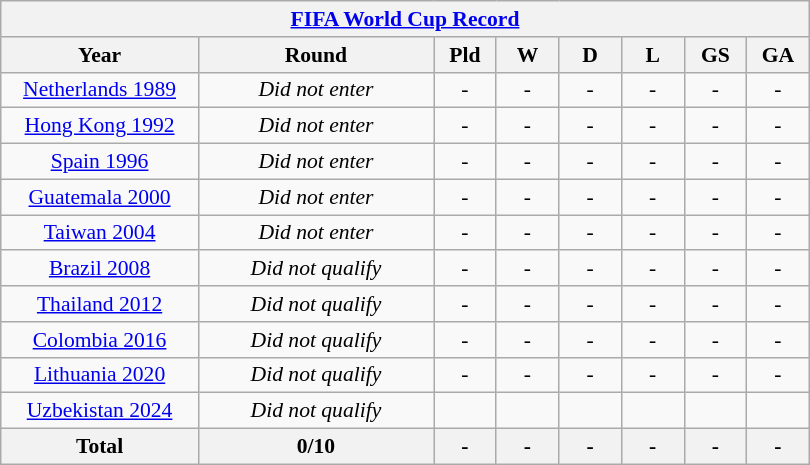<table class="wikitable" style="text-align: center;font-size:90%;">
<tr>
<th colspan=8><a href='#'>FIFA World Cup Record</a></th>
</tr>
<tr>
<th width=125>Year</th>
<th width=150>Round</th>
<th width=35>Pld</th>
<th width=35>W</th>
<th width=35>D</th>
<th width=35>L</th>
<th width=35>GS</th>
<th width=35>GA</th>
</tr>
<tr>
<td><a href='#'>Netherlands 1989</a></td>
<td><em>Did not enter</em></td>
<td>-</td>
<td>-</td>
<td>-</td>
<td>-</td>
<td>-</td>
<td>-</td>
</tr>
<tr>
<td><a href='#'>Hong Kong 1992</a></td>
<td><em>Did not enter</em></td>
<td>-</td>
<td>-</td>
<td>-</td>
<td>-</td>
<td>-</td>
<td>-</td>
</tr>
<tr>
<td><a href='#'>Spain 1996</a></td>
<td><em>Did not enter</em></td>
<td>-</td>
<td>-</td>
<td>-</td>
<td>-</td>
<td>-</td>
<td>-</td>
</tr>
<tr>
<td><a href='#'>Guatemala 2000</a></td>
<td><em>Did not enter</em></td>
<td>-</td>
<td>-</td>
<td>-</td>
<td>-</td>
<td>-</td>
<td>-</td>
</tr>
<tr>
<td><a href='#'>Taiwan 2004</a></td>
<td><em>Did not enter</em></td>
<td>-</td>
<td>-</td>
<td>-</td>
<td>-</td>
<td>-</td>
<td>-</td>
</tr>
<tr>
<td><a href='#'>Brazil 2008</a></td>
<td><em>Did not qualify</em></td>
<td>-</td>
<td>-</td>
<td>-</td>
<td>-</td>
<td>-</td>
<td>-</td>
</tr>
<tr>
<td><a href='#'>Thailand 2012</a></td>
<td><em>Did not qualify</em></td>
<td>-</td>
<td>-</td>
<td>-</td>
<td>-</td>
<td>-</td>
<td>-</td>
</tr>
<tr>
<td><a href='#'>Colombia 2016</a></td>
<td><em>Did not qualify</em></td>
<td>-</td>
<td>-</td>
<td>-</td>
<td>-</td>
<td>-</td>
<td>-</td>
</tr>
<tr>
<td><a href='#'>Lithuania 2020</a></td>
<td><em>Did not qualify</em></td>
<td>-</td>
<td>-</td>
<td>-</td>
<td>-</td>
<td>-</td>
<td>-</td>
</tr>
<tr>
<td><a href='#'>Uzbekistan 2024</a></td>
<td><em>Did not qualify</em></td>
<td></td>
<td></td>
<td></td>
<td></td>
<td></td>
<td></td>
</tr>
<tr>
<th><strong>Total</strong></th>
<th>0/10</th>
<th>-</th>
<th>-</th>
<th>-</th>
<th>-</th>
<th>-</th>
<th>-</th>
</tr>
</table>
